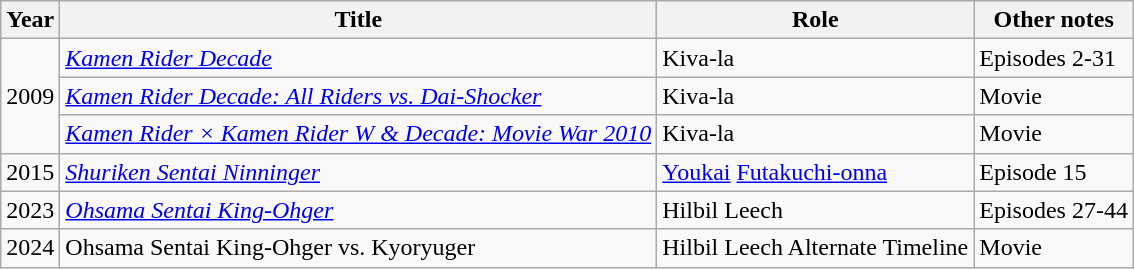<table class="wikitable">
<tr>
<th>Year</th>
<th>Title</th>
<th>Role</th>
<th>Other notes</th>
</tr>
<tr>
<td rowspan="3">2009</td>
<td><em><a href='#'>Kamen Rider Decade</a></em></td>
<td>Kiva-la</td>
<td>Episodes 2-31</td>
</tr>
<tr>
<td><em><a href='#'>Kamen Rider Decade: All Riders vs. Dai-Shocker</a></em></td>
<td>Kiva-la</td>
<td>Movie</td>
</tr>
<tr>
<td><em><a href='#'>Kamen Rider × Kamen Rider W & Decade: Movie War 2010</a></em></td>
<td>Kiva-la</td>
<td>Movie</td>
</tr>
<tr>
<td>2015</td>
<td><em><a href='#'>Shuriken Sentai Ninninger</a></em></td>
<td><a href='#'>Youkai</a> <a href='#'>Futakuchi-onna</a></td>
<td>Episode 15</td>
</tr>
<tr>
<td>2023</td>
<td><em><a href='#'>Ohsama Sentai King-Ohger</a></em></td>
<td>Hilbil Leech</td>
<td>Episodes 27-44</td>
</tr>
<tr>
<td>2024</td>
<td>Ohsama Sentai King-Ohger vs. Kyoryuger</td>
<td>Hilbil Leech Alternate Timeline</td>
<td>Movie</td>
</tr>
</table>
